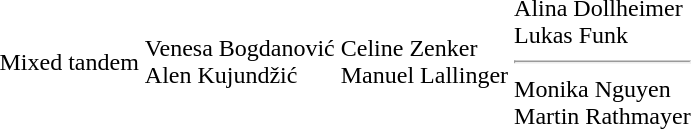<table>
<tr>
<td>Mixed tandem<br></td>
<td>Venesa Bogdanović<br>Alen Kujundžić<br></td>
<td>Celine Zenker<br>Manuel Lallinger<br></td>
<td>Alina Dollheimer<br>Lukas Funk<br><hr>Monika Nguyen<br>Martin Rathmayer<br></td>
</tr>
</table>
